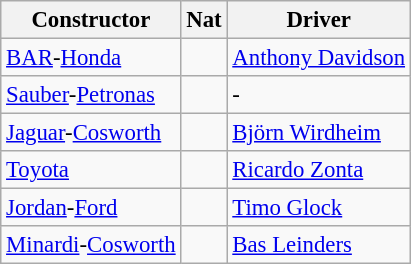<table class="wikitable" style="font-size: 95%">
<tr>
<th>Constructor</th>
<th>Nat</th>
<th>Driver</th>
</tr>
<tr>
<td><a href='#'>BAR</a>-<a href='#'>Honda</a></td>
<td></td>
<td><a href='#'>Anthony Davidson</a></td>
</tr>
<tr>
<td><a href='#'>Sauber</a>-<a href='#'>Petronas</a></td>
<td></td>
<td>-</td>
</tr>
<tr>
<td><a href='#'>Jaguar</a>-<a href='#'>Cosworth</a></td>
<td></td>
<td><a href='#'>Björn Wirdheim</a></td>
</tr>
<tr>
<td><a href='#'>Toyota</a></td>
<td></td>
<td><a href='#'>Ricardo Zonta</a></td>
</tr>
<tr>
<td><a href='#'>Jordan</a>-<a href='#'>Ford</a></td>
<td></td>
<td><a href='#'>Timo Glock</a></td>
</tr>
<tr>
<td><a href='#'>Minardi</a>-<a href='#'>Cosworth</a></td>
<td></td>
<td><a href='#'>Bas Leinders</a></td>
</tr>
</table>
